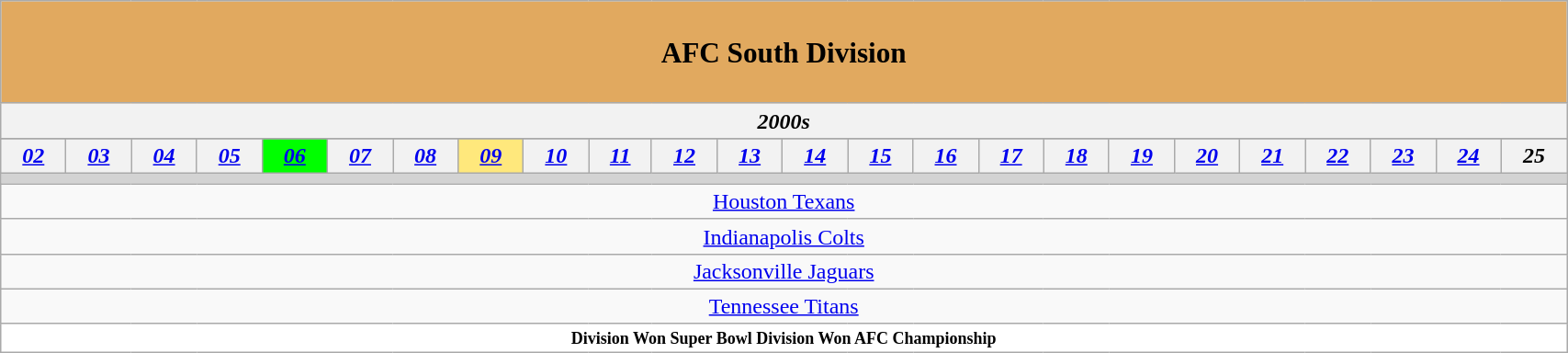<table class="wikitable" style="text-align:center" width=90%>
<tr>
<th colspan="24" style="text-align:center; font-size:130%; background:#E1A95F; height:65px"><span>AFC South Division</span></th>
</tr>
<tr>
<th colspan="24"><em>2000s</em></th>
</tr>
<tr>
</tr>
<tr>
<th><em><a href='#'>02</a></em></th>
<th><em><a href='#'>03</a></em></th>
<th><em><a href='#'>04</a></em></th>
<th><em><a href='#'>05</a></em></th>
<th style="background:#00ff00;"><em><a href='#'>06</a></em></th>
<th><em><a href='#'>07</a></em></th>
<th><em><a href='#'>08</a></em></th>
<th style="background:#ffe87c;"><em><a href='#'>09</a></em></th>
<th><em><a href='#'>10</a></em></th>
<th><em><a href='#'>11</a></em></th>
<th><em><a href='#'>12</a></em></th>
<th><em><a href='#'>13</a></em></th>
<th><em><a href='#'>14</a></em></th>
<th><em><a href='#'>15</a></em></th>
<th><em><a href='#'>16</a></em></th>
<th><em><a href='#'>17</a></em></th>
<th><em><a href='#'>18</a></em></th>
<th><em><a href='#'>19</a></em></th>
<th><em><a href='#'>20</a></em></th>
<th><em><a href='#'>21</a></em></th>
<th><em><a href='#'>22</a></em></th>
<th><em><a href='#'>23</a></em></th>
<th><em><a href='#'>24</a></em></th>
<th><em>25</em></th>
</tr>
<tr>
<td colspan="24" style="background:lightgrey; height:.5px;"></td>
</tr>
<tr>
<td colspan="24"><a href='#'>Houston Texans</a></td>
</tr>
<tr>
<td colspan="24"><a href='#'>Indianapolis Colts</a></td>
</tr>
<tr>
<td colspan="24"><a href='#'>Jacksonville Jaguars</a></td>
</tr>
<tr>
<td colspan="24"><a href='#'>Tennessee Titans</a></td>
</tr>
<tr>
<td colspan="24" style="background:#fff; height:15px; font-size:75%;"> <strong>Division Won Super Bowl</strong>  <strong>Division Won AFC Championship</strong></td>
</tr>
</table>
